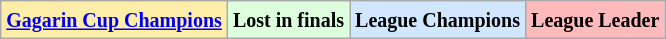<table class="wikitable">
<tr>
<td bgcolor="#ffeeaa"><small><strong><a href='#'>Gagarin Cup Champions</a></strong></small></td>
<td bgcolor="#ddffdd"><small><strong>Lost in finals</strong></small></td>
<td bgcolor="#d0e7ff"><small><strong>League Champions</strong></small></td>
<td bgcolor="#ffbbbb"><small><strong>League Leader</strong></small></td>
</tr>
</table>
